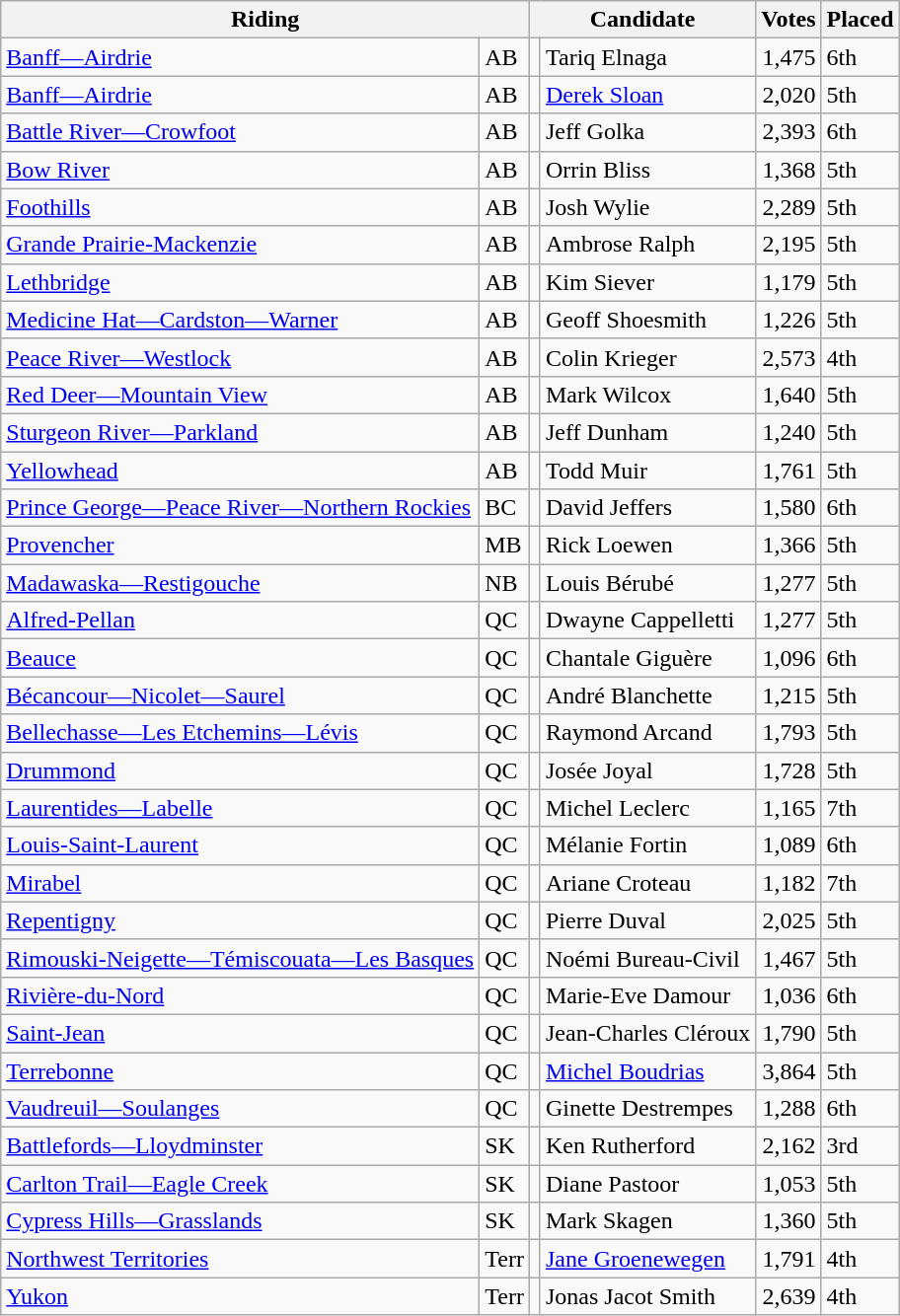<table class="wikitable" style="text-align:left;">
<tr>
<th colspan="2">Riding</th>
<th colspan="2">Candidate</th>
<th>Votes</th>
<th>Placed</th>
</tr>
<tr>
<td><a href='#'>Banff—Airdrie</a></td>
<td>AB</td>
<td></td>
<td>Tariq Elnaga</td>
<td style="text-align:right;">1,475</td>
<td>6th</td>
</tr>
<tr>
<td><a href='#'>Banff—Airdrie</a></td>
<td>AB</td>
<td></td>
<td><a href='#'>Derek Sloan</a></td>
<td style="text-align:right;">2,020</td>
<td>5th</td>
</tr>
<tr>
<td><a href='#'>Battle River—Crowfoot</a></td>
<td>AB</td>
<td></td>
<td>Jeff Golka</td>
<td style="text-align:right;">2,393</td>
<td>6th</td>
</tr>
<tr>
<td><a href='#'>Bow River</a></td>
<td>AB</td>
<td></td>
<td>Orrin Bliss</td>
<td style="text-align:right;">1,368</td>
<td>5th</td>
</tr>
<tr>
<td><a href='#'>Foothills</a></td>
<td>AB</td>
<td></td>
<td>Josh Wylie</td>
<td style="text-align:right;">2,289</td>
<td>5th</td>
</tr>
<tr>
<td><a href='#'>Grande Prairie-Mackenzie</a></td>
<td>AB</td>
<td></td>
<td>Ambrose Ralph</td>
<td style="text-align:right;">2,195</td>
<td>5th</td>
</tr>
<tr>
<td><a href='#'>Lethbridge</a></td>
<td>AB</td>
<td></td>
<td>Kim Siever</td>
<td style="text-align:right;">1,179</td>
<td>5th</td>
</tr>
<tr>
<td><a href='#'>Medicine Hat—Cardston—Warner</a></td>
<td>AB</td>
<td></td>
<td>Geoff Shoesmith</td>
<td style="text-align:right;">1,226</td>
<td>5th</td>
</tr>
<tr>
<td><a href='#'>Peace River—Westlock</a></td>
<td>AB</td>
<td></td>
<td>Colin Krieger</td>
<td style="text-align:right;">2,573</td>
<td>4th</td>
</tr>
<tr>
<td><a href='#'>Red Deer—Mountain View</a></td>
<td>AB</td>
<td></td>
<td>Mark Wilcox</td>
<td style="text-align:right;">1,640</td>
<td>5th</td>
</tr>
<tr>
<td><a href='#'>Sturgeon River—Parkland</a></td>
<td>AB</td>
<td></td>
<td>Jeff Dunham</td>
<td style="text-align:right;">1,240</td>
<td>5th</td>
</tr>
<tr>
<td><a href='#'>Yellowhead</a></td>
<td>AB</td>
<td></td>
<td>Todd Muir</td>
<td style="text-align:right;">1,761</td>
<td>5th</td>
</tr>
<tr>
<td><a href='#'>Prince George—Peace River—Northern Rockies</a></td>
<td>BC</td>
<td></td>
<td>David Jeffers</td>
<td style="text-align:right;">1,580</td>
<td>6th</td>
</tr>
<tr>
<td><a href='#'>Provencher</a></td>
<td>MB</td>
<td></td>
<td>Rick Loewen</td>
<td style="text-align:right;">1,366</td>
<td>5th</td>
</tr>
<tr>
<td><a href='#'>Madawaska—Restigouche</a></td>
<td>NB</td>
<td></td>
<td>Louis Bérubé</td>
<td style="text-align:right;">1,277</td>
<td>5th</td>
</tr>
<tr>
<td><a href='#'>Alfred-Pellan</a></td>
<td>QC</td>
<td></td>
<td>Dwayne Cappelletti</td>
<td style="text-align:right;">1,277</td>
<td>5th</td>
</tr>
<tr>
<td><a href='#'>Beauce</a></td>
<td>QC</td>
<td></td>
<td>Chantale Giguère</td>
<td style="text-align:right;">1,096</td>
<td>6th</td>
</tr>
<tr>
<td><a href='#'>Bécancour—Nicolet—Saurel</a></td>
<td>QC</td>
<td></td>
<td>André Blanchette</td>
<td style="text-align:right;">1,215</td>
<td>5th</td>
</tr>
<tr>
<td><a href='#'>Bellechasse—Les Etchemins—Lévis</a></td>
<td>QC</td>
<td></td>
<td>Raymond Arcand</td>
<td style="text-align:right;">1,793</td>
<td>5th</td>
</tr>
<tr>
<td><a href='#'>Drummond</a></td>
<td>QC</td>
<td></td>
<td>Josée Joyal</td>
<td style="text-align:right;">1,728</td>
<td>5th</td>
</tr>
<tr>
<td><a href='#'>Laurentides—Labelle</a></td>
<td>QC</td>
<td></td>
<td>Michel Leclerc</td>
<td style="text-align:right;">1,165</td>
<td>7th</td>
</tr>
<tr>
<td><a href='#'>Louis-Saint-Laurent</a></td>
<td>QC</td>
<td></td>
<td>Mélanie Fortin</td>
<td style="text-align:right;">1,089</td>
<td>6th</td>
</tr>
<tr>
<td><a href='#'>Mirabel</a></td>
<td>QC</td>
<td></td>
<td>Ariane Croteau</td>
<td style="text-align:right;">1,182</td>
<td>7th</td>
</tr>
<tr>
<td><a href='#'>Repentigny</a></td>
<td>QC</td>
<td></td>
<td>Pierre Duval</td>
<td style="text-align:right;">2,025</td>
<td>5th</td>
</tr>
<tr>
<td><a href='#'>Rimouski-Neigette—Témiscouata—Les Basques</a></td>
<td>QC</td>
<td></td>
<td>Noémi Bureau-Civil</td>
<td style="text-align:right;">1,467</td>
<td>5th</td>
</tr>
<tr>
<td><a href='#'>Rivière-du-Nord</a></td>
<td>QC</td>
<td></td>
<td>Marie-Eve Damour</td>
<td style="text-align:right;">1,036</td>
<td>6th</td>
</tr>
<tr>
<td><a href='#'>Saint-Jean</a></td>
<td>QC</td>
<td></td>
<td>Jean-Charles Cléroux</td>
<td style="text-align:right;">1,790</td>
<td>5th</td>
</tr>
<tr>
<td><a href='#'>Terrebonne</a></td>
<td>QC</td>
<td></td>
<td><a href='#'>Michel Boudrias</a></td>
<td style="text-align:right;">3,864</td>
<td>5th</td>
</tr>
<tr>
<td><a href='#'>Vaudreuil—Soulanges</a></td>
<td>QC</td>
<td></td>
<td>Ginette Destrempes</td>
<td style="text-align:right;">1,288</td>
<td>6th</td>
</tr>
<tr>
<td><a href='#'>Battlefords—Lloydminster</a></td>
<td>SK</td>
<td></td>
<td>Ken Rutherford</td>
<td style="text-align:right;">2,162</td>
<td>3rd</td>
</tr>
<tr>
<td><a href='#'>Carlton Trail—Eagle Creek</a></td>
<td>SK</td>
<td></td>
<td>Diane Pastoor</td>
<td style="text-align:right;">1,053</td>
<td>5th</td>
</tr>
<tr>
<td><a href='#'>Cypress Hills—Grasslands</a></td>
<td>SK</td>
<td></td>
<td>Mark Skagen</td>
<td style="text-align:right;">1,360</td>
<td>5th</td>
</tr>
<tr>
<td><a href='#'>Northwest Territories</a></td>
<td>Terr</td>
<td></td>
<td><a href='#'>Jane Groenewegen</a></td>
<td style="text-align:right;">1,791</td>
<td>4th</td>
</tr>
<tr>
<td><a href='#'>Yukon</a></td>
<td>Terr</td>
<td></td>
<td>Jonas Jacot Smith</td>
<td style="text-align:right;">2,639</td>
<td>4th</td>
</tr>
</table>
